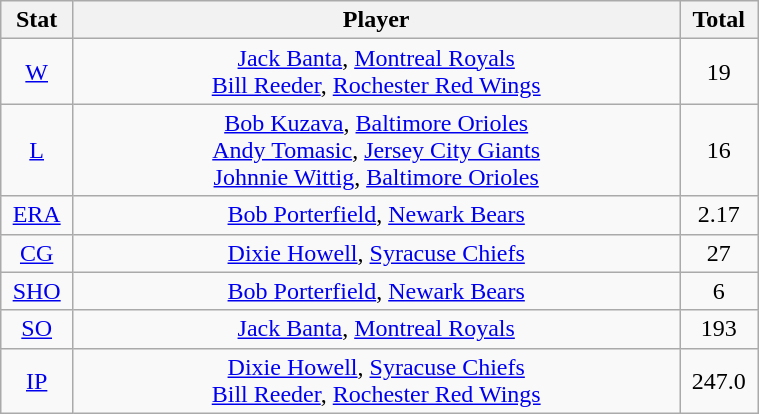<table class="wikitable" width="40%" style="text-align:center;">
<tr>
<th width="5%">Stat</th>
<th width="60%">Player</th>
<th width="5%">Total</th>
</tr>
<tr>
<td><a href='#'>W</a></td>
<td><a href='#'>Jack Banta</a>, <a href='#'>Montreal Royals</a> <br> <a href='#'>Bill Reeder</a>, <a href='#'>Rochester Red Wings</a></td>
<td>19</td>
</tr>
<tr>
<td><a href='#'>L</a></td>
<td><a href='#'>Bob Kuzava</a>, <a href='#'>Baltimore Orioles</a> <br> <a href='#'>Andy Tomasic</a>, <a href='#'>Jersey City Giants</a> <br> <a href='#'>Johnnie Wittig</a>, <a href='#'>Baltimore Orioles</a></td>
<td>16</td>
</tr>
<tr>
<td><a href='#'>ERA</a></td>
<td><a href='#'>Bob Porterfield</a>, <a href='#'>Newark Bears</a></td>
<td>2.17</td>
</tr>
<tr>
<td><a href='#'>CG</a></td>
<td><a href='#'>Dixie Howell</a>, <a href='#'>Syracuse Chiefs</a></td>
<td>27</td>
</tr>
<tr>
<td><a href='#'>SHO</a></td>
<td><a href='#'>Bob Porterfield</a>, <a href='#'>Newark Bears</a></td>
<td>6</td>
</tr>
<tr>
<td><a href='#'>SO</a></td>
<td><a href='#'>Jack Banta</a>, <a href='#'>Montreal Royals</a></td>
<td>193</td>
</tr>
<tr>
<td><a href='#'>IP</a></td>
<td><a href='#'>Dixie Howell</a>, <a href='#'>Syracuse Chiefs</a> <br> <a href='#'>Bill Reeder</a>, <a href='#'>Rochester Red Wings</a></td>
<td>247.0</td>
</tr>
</table>
